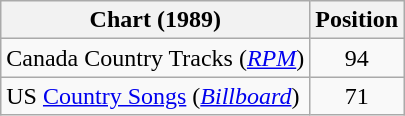<table class="wikitable sortable">
<tr>
<th scope="col">Chart (1989)</th>
<th scope="col">Position</th>
</tr>
<tr>
<td>Canada Country Tracks (<em><a href='#'>RPM</a></em>)</td>
<td align="center">94</td>
</tr>
<tr>
<td>US <a href='#'>Country Songs</a> (<em><a href='#'>Billboard</a></em>)</td>
<td align="center">71</td>
</tr>
</table>
